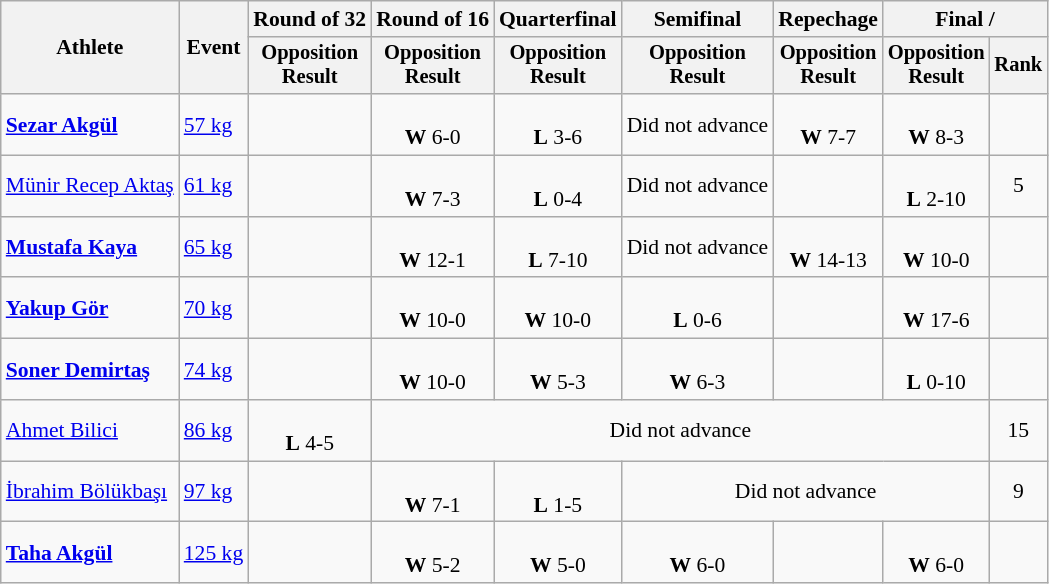<table class="wikitable" style="font-size:90%">
<tr>
<th rowspan="2">Athlete</th>
<th rowspan="2">Event</th>
<th>Round of 32</th>
<th>Round of 16</th>
<th>Quarterfinal</th>
<th>Semifinal</th>
<th>Repechage</th>
<th colspan=2>Final / </th>
</tr>
<tr style="font-size: 95%">
<th>Opposition<br>Result</th>
<th>Opposition<br>Result</th>
<th>Opposition<br>Result</th>
<th>Opposition<br>Result</th>
<th>Opposition<br>Result</th>
<th>Opposition<br>Result</th>
<th>Rank</th>
</tr>
<tr align=center>
<td align=left><strong><a href='#'>Sezar Akgül</a></strong></td>
<td align=left><a href='#'>57 kg</a></td>
<td></td>
<td><br><strong>W</strong> 6-0</td>
<td><br><strong>L</strong> 3-6</td>
<td>Did not advance</td>
<td><br><strong>W</strong> 7-7</td>
<td><br><strong>W</strong> 8-3</td>
<td></td>
</tr>
<tr align=center>
<td align=left><a href='#'>Münir Recep Aktaş</a></td>
<td align=left><a href='#'>61 kg</a></td>
<td></td>
<td><br><strong>W</strong> 7-3</td>
<td><br><strong>L</strong> 0-4</td>
<td>Did not advance</td>
<td></td>
<td><br><strong>L</strong> 2-10</td>
<td>5</td>
</tr>
<tr align=center>
<td align=left><strong><a href='#'>Mustafa Kaya</a></strong></td>
<td align=left><a href='#'>65 kg</a></td>
<td></td>
<td><br><strong>W</strong> 12-1</td>
<td><br><strong>L</strong> 7-10</td>
<td>Did not advance</td>
<td><br><strong>W</strong> 14-13</td>
<td><br><strong>W</strong> 10-0</td>
<td></td>
</tr>
<tr align=center>
<td align=left><strong><a href='#'>Yakup Gör</a></strong></td>
<td align=left><a href='#'>70 kg</a></td>
<td></td>
<td><br><strong>W</strong> 10-0</td>
<td><br><strong>W</strong> 10-0</td>
<td><br><strong>L</strong> 0-6</td>
<td></td>
<td><br><strong>W</strong> 17-6</td>
<td></td>
</tr>
<tr align=center>
<td align=left><strong><a href='#'>Soner Demirtaş</a></strong></td>
<td align=left><a href='#'>74 kg</a></td>
<td></td>
<td><br><strong>W</strong> 10-0</td>
<td><br><strong>W</strong> 5-3</td>
<td><br><strong>W</strong> 6-3</td>
<td></td>
<td><br><strong>L</strong> 0-10</td>
<td></td>
</tr>
<tr align=center>
<td align=left><a href='#'>Ahmet Bilici</a></td>
<td align=left><a href='#'>86 kg</a></td>
<td><br><strong>L</strong> 4-5</td>
<td colspan="5">Did not advance</td>
<td>15</td>
</tr>
<tr align=center>
<td align=left><a href='#'>İbrahim Bölükbaşı</a></td>
<td align=left><a href='#'>97 kg</a></td>
<td></td>
<td><br><strong>W</strong> 7-1</td>
<td><br><strong>L</strong> 1-5</td>
<td colspan="3">Did not advance</td>
<td>9</td>
</tr>
<tr align=center>
<td align=left><strong><a href='#'>Taha Akgül</a></strong></td>
<td align=left><a href='#'>125 kg</a></td>
<td></td>
<td><br><strong>W</strong> 5-2</td>
<td><br><strong>W</strong> 5-0</td>
<td><br><strong>W</strong> 6-0</td>
<td></td>
<td><br><strong>W</strong> 6-0</td>
<td></td>
</tr>
</table>
